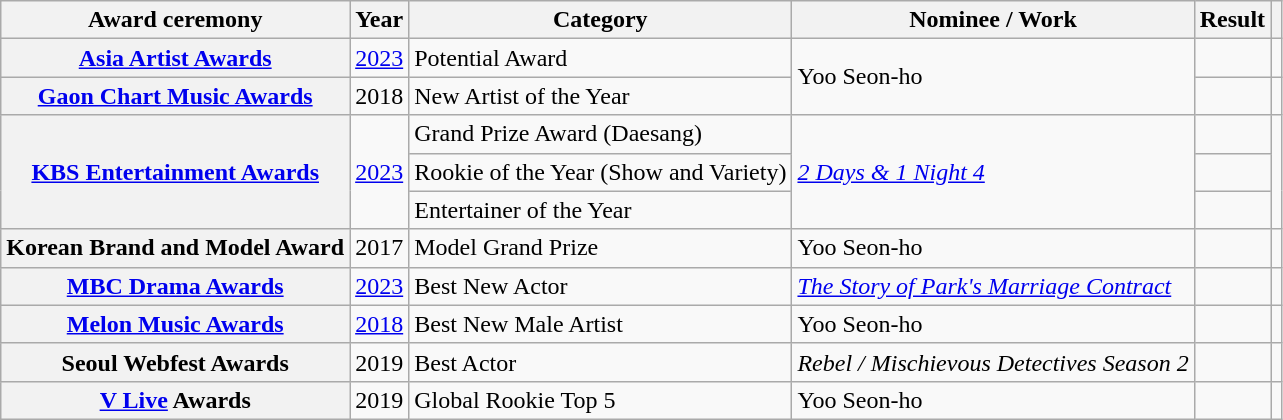<table class="wikitable plainrowheaders sortable">
<tr>
<th scope="col">Award ceremony</th>
<th scope="col">Year</th>
<th scope="col">Category</th>
<th scope="col">Nominee / Work</th>
<th scope="col">Result</th>
<th scope="col" class="unsortable"></th>
</tr>
<tr>
<th rowspan="1" scope="row"><a href='#'>Asia Artist Awards</a></th>
<td style="text-align:center"><a href='#'>2023</a></td>
<td>Potential Award</td>
<td rowspan="2">Yoo Seon-ho</td>
<td></td>
<td style="text-align:center"></td>
</tr>
<tr>
<th rowspan="1" scope="row"><a href='#'>Gaon Chart Music Awards</a></th>
<td rowspan="1" style="text-align:center">2018</td>
<td>New Artist of the Year</td>
<td></td>
<td style="text-align:center"></td>
</tr>
<tr>
<th rowspan="3" scope="row"><a href='#'>KBS Entertainment Awards</a></th>
<td rowspan="3" style="text-align:center"><a href='#'>2023</a></td>
<td>Grand Prize Award (Daesang)</td>
<td rowspan="3"><em><a href='#'>2 Days & 1 Night 4</a></em></td>
<td></td>
<td rowspan="3" style="text-align:center"></td>
</tr>
<tr>
<td>Rookie of the Year (Show and Variety)</td>
<td></td>
</tr>
<tr>
<td>Entertainer of the Year</td>
<td></td>
</tr>
<tr>
<th scope="row"  rowspan="1">Korean Brand and Model Award</th>
<td style="text-align:center">2017</td>
<td>Model Grand Prize</td>
<td>Yoo Seon-ho</td>
<td></td>
<td style="text-align:center"></td>
</tr>
<tr>
<th rowspan="1" scope="row"><a href='#'>MBC Drama Awards</a></th>
<td style="text-align:center"><a href='#'>2023</a></td>
<td>Best New Actor</td>
<td><em><a href='#'>The Story of Park's Marriage Contract</a></em></td>
<td></td>
<td style="text-align:center"></td>
</tr>
<tr>
<th scope="row"  rowspan="1"><a href='#'>Melon Music Awards</a></th>
<td style="text-align:center"><a href='#'>2018</a></td>
<td>Best New Male Artist</td>
<td>Yoo Seon-ho</td>
<td></td>
<td></td>
</tr>
<tr>
<th scope="row"  rowspan="1">Seoul Webfest Awards</th>
<td style="text-align:center">2019</td>
<td>Best Actor</td>
<td><em>Rebel / Mischievous Detectives Season 2</em></td>
<td></td>
<td style="text-align:center"></td>
</tr>
<tr>
<th scope="row"  rowspan="1"><a href='#'>V Live</a> Awards</th>
<td style="text-align:center">2019</td>
<td>Global Rookie Top 5</td>
<td>Yoo Seon-ho</td>
<td></td>
<td style="text-align:center"></td>
</tr>
</table>
